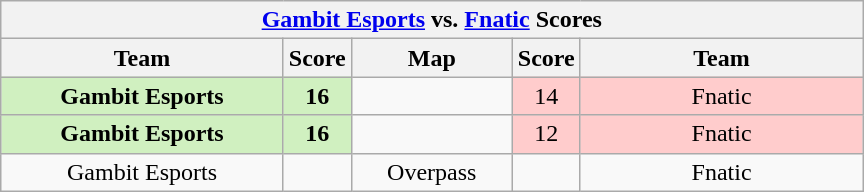<table class="wikitable" style="text-align: center;">
<tr>
<th colspan=5><a href='#'>Gambit Esports</a> vs.  <a href='#'>Fnatic</a> Scores</th>
</tr>
<tr>
<th width="181px">Team</th>
<th width="20px">Score</th>
<th width="100px">Map</th>
<th width="20px">Score</th>
<th width="181px">Team</th>
</tr>
<tr>
<td style="background: #D0F0C0;"><strong>Gambit Esports</strong></td>
<td style="background: #D0F0C0;"><strong>16</strong></td>
<td></td>
<td style="background: #FFCCCC;">14</td>
<td style="background: #FFCCCC;">Fnatic</td>
</tr>
<tr>
<td style="background: #D0F0C0;"><strong>Gambit Esports</strong></td>
<td style="background: #D0F0C0;"><strong>16</strong></td>
<td></td>
<td style="background: #FFCCCC;">12</td>
<td style="background: #FFCCCC;">Fnatic</td>
</tr>
<tr>
<td>Gambit Esports</td>
<td></td>
<td>Overpass</td>
<td></td>
<td>Fnatic</td>
</tr>
</table>
